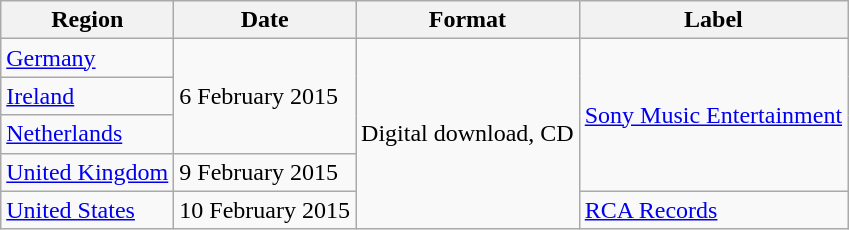<table class=wikitable>
<tr>
<th>Region</th>
<th>Date</th>
<th>Format</th>
<th>Label</th>
</tr>
<tr>
<td><a href='#'>Germany</a></td>
<td rowspan="3">6 February 2015</td>
<td rowspan="5">Digital download, CD</td>
<td rowspan="4"><a href='#'>Sony Music Entertainment</a></td>
</tr>
<tr>
<td><a href='#'>Ireland</a></td>
</tr>
<tr>
<td><a href='#'>Netherlands</a></td>
</tr>
<tr>
<td><a href='#'>United Kingdom</a></td>
<td>9 February 2015</td>
</tr>
<tr>
<td><a href='#'>United States</a></td>
<td>10 February 2015</td>
<td><a href='#'>RCA Records</a></td>
</tr>
</table>
